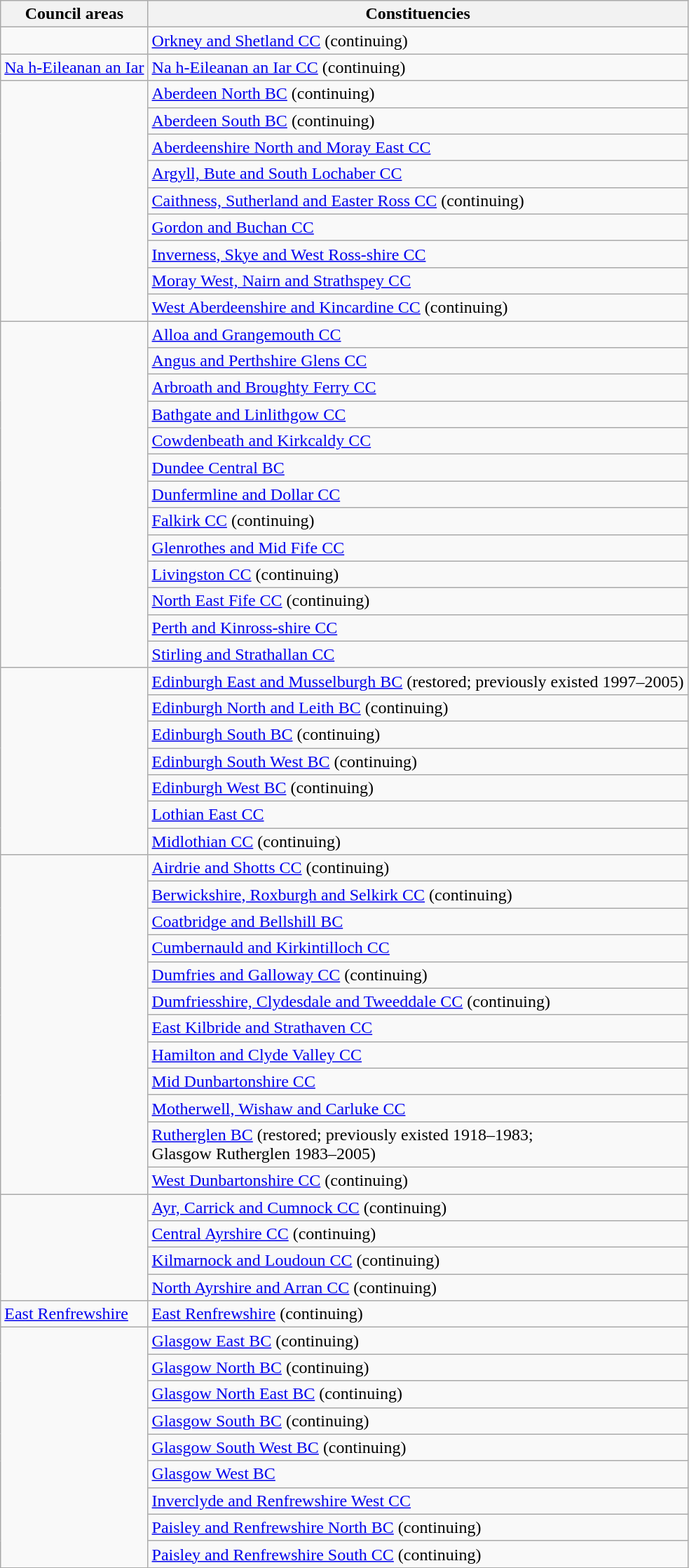<table class="wikitable">
<tr>
<th>Council areas</th>
<th>Constituencies</th>
</tr>
<tr>
<td></td>
<td><a href='#'>Orkney and Shetland CC</a> (continuing)</td>
</tr>
<tr>
<td><a href='#'>Na h-Eileanan an Iar</a></td>
<td><a href='#'>Na h-Eileanan an Iar CC</a> (continuing)</td>
</tr>
<tr>
<td rowspan="9"></td>
<td><a href='#'>Aberdeen North BC</a> (continuing)</td>
</tr>
<tr>
<td><a href='#'>Aberdeen South BC</a> (continuing)</td>
</tr>
<tr>
<td><a href='#'>Aberdeenshire North and Moray East CC</a></td>
</tr>
<tr>
<td><a href='#'>Argyll, Bute and South Lochaber CC</a></td>
</tr>
<tr>
<td><a href='#'>Caithness, Sutherland and Easter Ross CC</a> (continuing)</td>
</tr>
<tr>
<td><a href='#'>Gordon and Buchan CC</a></td>
</tr>
<tr>
<td><a href='#'>Inverness, Skye and West Ross-shire CC</a></td>
</tr>
<tr>
<td><a href='#'>Moray West, Nairn and Strathspey CC</a></td>
</tr>
<tr>
<td><a href='#'>West Aberdeenshire and Kincardine CC</a> (continuing)</td>
</tr>
<tr>
<td rowspan="13"></td>
<td><a href='#'>Alloa and Grangemouth CC</a></td>
</tr>
<tr>
<td><a href='#'>Angus and Perthshire Glens CC</a></td>
</tr>
<tr>
<td><a href='#'>Arbroath and Broughty Ferry CC</a></td>
</tr>
<tr>
<td><a href='#'>Bathgate and Linlithgow CC</a></td>
</tr>
<tr>
<td><a href='#'>Cowdenbeath and Kirkcaldy CC</a></td>
</tr>
<tr>
<td><a href='#'>Dundee Central BC</a></td>
</tr>
<tr>
<td><a href='#'>Dunfermline and Dollar CC</a></td>
</tr>
<tr>
<td><a href='#'>Falkirk CC</a> (continuing)</td>
</tr>
<tr>
<td><a href='#'>Glenrothes and Mid Fife CC</a></td>
</tr>
<tr>
<td><a href='#'>Livingston CC</a> (continuing)</td>
</tr>
<tr>
<td><a href='#'>North East Fife CC</a> (continuing)</td>
</tr>
<tr>
<td><a href='#'>Perth and Kinross-shire CC</a></td>
</tr>
<tr>
<td><a href='#'>Stirling and Strathallan CC</a></td>
</tr>
<tr>
<td rowspan="7"></td>
<td><a href='#'>Edinburgh East and Musselburgh BC</a> (restored; previously existed 1997–2005)</td>
</tr>
<tr>
<td><a href='#'>Edinburgh North and Leith BC</a> (continuing)</td>
</tr>
<tr>
<td><a href='#'>Edinburgh South BC</a> (continuing)</td>
</tr>
<tr>
<td><a href='#'>Edinburgh South West BC</a> (continuing)</td>
</tr>
<tr>
<td><a href='#'>Edinburgh West BC</a> (continuing)</td>
</tr>
<tr>
<td><a href='#'>Lothian East CC</a></td>
</tr>
<tr>
<td><a href='#'>Midlothian CC</a> (continuing)</td>
</tr>
<tr>
<td rowspan="12"></td>
<td><a href='#'>Airdrie and Shotts CC</a> (continuing)</td>
</tr>
<tr>
<td><a href='#'>Berwickshire, Roxburgh and Selkirk CC</a> (continuing)</td>
</tr>
<tr>
<td><a href='#'>Coatbridge and Bellshill BC</a></td>
</tr>
<tr>
<td><a href='#'>Cumbernauld and Kirkintilloch CC</a></td>
</tr>
<tr>
<td><a href='#'>Dumfries and Galloway CC</a> (continuing)</td>
</tr>
<tr>
<td><a href='#'>Dumfriesshire, Clydesdale and Tweeddale CC</a> (continuing)</td>
</tr>
<tr>
<td><a href='#'>East Kilbride and Strathaven CC</a></td>
</tr>
<tr>
<td><a href='#'>Hamilton and Clyde Valley CC</a></td>
</tr>
<tr>
<td><a href='#'>Mid Dunbartonshire CC</a></td>
</tr>
<tr>
<td><a href='#'>Motherwell, Wishaw and Carluke CC</a></td>
</tr>
<tr>
<td><a href='#'>Rutherglen BC</a> (restored; previously existed 1918–1983;<br>Glasgow Rutherglen 1983–2005)</td>
</tr>
<tr>
<td><a href='#'>West Dunbartonshire CC</a> (continuing)</td>
</tr>
<tr>
<td rowspan="4"></td>
<td><a href='#'>Ayr, Carrick and Cumnock CC</a> (continuing)</td>
</tr>
<tr>
<td><a href='#'>Central Ayrshire CC</a> (continuing)</td>
</tr>
<tr>
<td><a href='#'>Kilmarnock and Loudoun CC</a> (continuing)</td>
</tr>
<tr>
<td><a href='#'>North Ayrshire and Arran CC</a> (continuing)</td>
</tr>
<tr>
<td><a href='#'>East Renfrewshire</a></td>
<td><a href='#'>East Renfrewshire</a> (continuing)</td>
</tr>
<tr>
<td rowspan="9"></td>
<td><a href='#'>Glasgow East BC</a> (continuing)</td>
</tr>
<tr>
<td><a href='#'>Glasgow North BC</a> (continuing)</td>
</tr>
<tr>
<td><a href='#'>Glasgow North East BC</a> (continuing)</td>
</tr>
<tr>
<td><a href='#'>Glasgow South BC</a> (continuing)</td>
</tr>
<tr>
<td><a href='#'>Glasgow South West BC</a> (continuing)</td>
</tr>
<tr>
<td><a href='#'>Glasgow West BC</a></td>
</tr>
<tr>
<td><a href='#'>Inverclyde and Renfrewshire West CC</a></td>
</tr>
<tr>
<td><a href='#'>Paisley and Renfrewshire North BC</a> (continuing)</td>
</tr>
<tr>
<td><a href='#'>Paisley and Renfrewshire South CC</a> (continuing)</td>
</tr>
</table>
